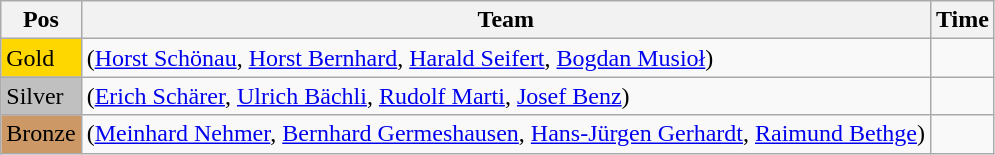<table class="wikitable">
<tr>
<th>Pos</th>
<th>Team</th>
<th>Time</th>
</tr>
<tr>
<td style="background:gold">Gold</td>
<td> (<a href='#'>Horst Schönau</a>, <a href='#'>Horst Bernhard</a>, <a href='#'>Harald Seifert</a>, <a href='#'>Bogdan Musioł</a>)</td>
<td></td>
</tr>
<tr>
<td style="background:silver">Silver</td>
<td> (<a href='#'>Erich Schärer</a>, <a href='#'>Ulrich Bächli</a>, <a href='#'>Rudolf Marti</a>, <a href='#'>Josef Benz</a>)</td>
<td></td>
</tr>
<tr>
<td style="background:#cc9966">Bronze</td>
<td> (<a href='#'>Meinhard Nehmer</a>, <a href='#'>Bernhard Germeshausen</a>, <a href='#'>Hans-Jürgen Gerhardt</a>, <a href='#'>Raimund Bethge</a>)</td>
<td></td>
</tr>
</table>
